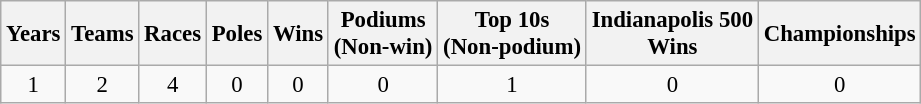<table class="wikitable" style="text-align:center; font-size:95%">
<tr>
<th>Years</th>
<th>Teams</th>
<th>Races</th>
<th>Poles</th>
<th>Wins</th>
<th>Podiums<br>(Non-win)</th>
<th>Top 10s<br>(Non-podium)</th>
<th>Indianapolis 500<br>Wins</th>
<th>Championships</th>
</tr>
<tr>
<td>1</td>
<td>2</td>
<td>4</td>
<td>0</td>
<td>0</td>
<td>0</td>
<td>1</td>
<td>0</td>
<td>0</td>
</tr>
</table>
